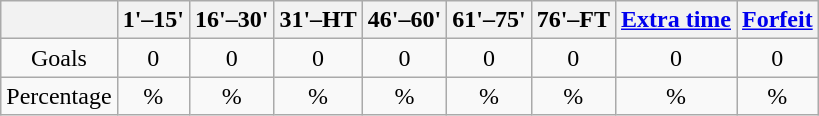<table class="wikitable" style="text-align:center">
<tr>
<th></th>
<th>1'–15'</th>
<th>16'–30'</th>
<th>31'–HT</th>
<th>46'–60'</th>
<th>61'–75'</th>
<th>76'–FT</th>
<th><a href='#'>Extra time</a></th>
<th><a href='#'>Forfeit</a></th>
</tr>
<tr>
<td>Goals</td>
<td>0</td>
<td>0</td>
<td>0</td>
<td>0</td>
<td>0</td>
<td>0</td>
<td>0</td>
<td>0</td>
</tr>
<tr>
<td>Percentage</td>
<td>%</td>
<td>%</td>
<td>%</td>
<td>%</td>
<td>%</td>
<td>%</td>
<td>%</td>
<td>%</td>
</tr>
</table>
